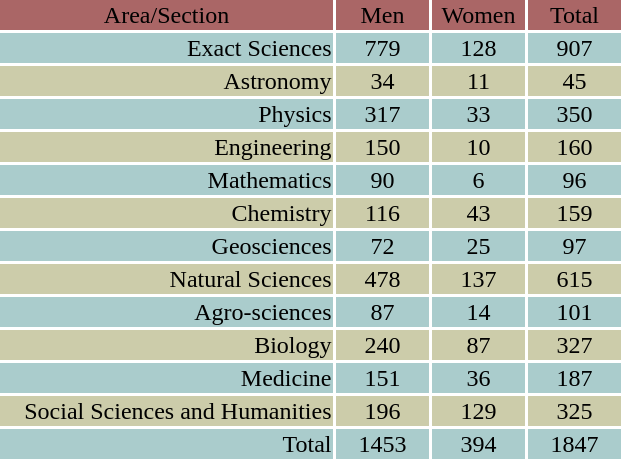<table +legend AMC Members by area, section and gender (January, 2005)>
<tr bgColor="#aa6666">
<td width="220" align="center">Area/Section</td>
<td width="60" align="center">Men</td>
<td width="60" align="center">Women</td>
<td width="60" align="center">Total</td>
</tr>
<tr bgColor="#aacccc">
<td align="right">Exact Sciences</td>
<td align="center">779</td>
<td align="center">128</td>
<td align="center">907</td>
</tr>
<tr bgcolor="#ccccaa">
<td align="right">Astronomy</td>
<td align="center">34</td>
<td align="center">11</td>
<td align="center">45</td>
</tr>
<tr bgColor="#aacccc">
<td align="right">Physics</td>
<td align="center">317</td>
<td align="center">33</td>
<td align="center">350</td>
</tr>
<tr bgcolor="#ccccaa">
<td align="right">Engineering</td>
<td align="center">150</td>
<td align="center">10</td>
<td align="center">160</td>
</tr>
<tr bgColor="#aacccc">
<td align="right">Mathematics</td>
<td align="center">90</td>
<td align="center">6</td>
<td align="center">96</td>
</tr>
<tr bgcolor="#ccccaa">
<td align="right">Chemistry</td>
<td align="center">116</td>
<td align="center">43</td>
<td align="center">159</td>
</tr>
<tr bgColor="#aacccc">
<td align="right">Geosciences</td>
<td align="center">72</td>
<td align="center">25</td>
<td align="center">97</td>
</tr>
<tr bgcolor="#ccccaa">
<td align="right">Natural Sciences</td>
<td align="center">478</td>
<td align="center">137</td>
<td align="center">615</td>
</tr>
<tr bgColor="#aacccc">
<td align="right">Agro-sciences</td>
<td align="center">87</td>
<td align="center">14</td>
<td align="center">101</td>
</tr>
<tr bgcolor="#ccccaa">
<td align="right">Biology</td>
<td align="center">240</td>
<td align="center">87</td>
<td align="center">327</td>
</tr>
<tr bgColor="#aacccc">
<td align="right">Medicine</td>
<td align="center">151</td>
<td align="center">36</td>
<td align="center">187</td>
</tr>
<tr bgcolor="#ccccaa">
<td align="right">Social Sciences and Humanities</td>
<td align="center">196</td>
<td align="center">129</td>
<td align="center">325</td>
</tr>
<tr bgColor="#aacccc">
<td align="right">Total</td>
<td align="center">1453</td>
<td align="center">394</td>
<td align="center">1847</td>
</tr>
</table>
